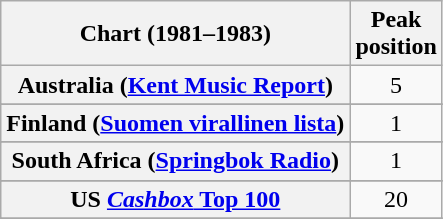<table class="wikitable sortable plainrowheaders" style="text-align:center">
<tr>
<th scope="col">Chart (1981–1983)</th>
<th scope="col">Peak<br>position</th>
</tr>
<tr>
<th scope="row">Australia (<a href='#'>Kent Music Report</a>)</th>
<td>5</td>
</tr>
<tr>
</tr>
<tr>
</tr>
<tr>
</tr>
<tr>
<th scope="row">Finland (<a href='#'>Suomen virallinen lista</a>)</th>
<td>1</td>
</tr>
<tr>
</tr>
<tr>
</tr>
<tr>
</tr>
<tr>
</tr>
<tr>
</tr>
<tr>
<th scope="row">South Africa (<a href='#'>Springbok Radio</a>)</th>
<td>1</td>
</tr>
<tr>
</tr>
<tr>
</tr>
<tr>
</tr>
<tr>
</tr>
<tr>
<th scope="row">US <a href='#'><em>Cashbox</em> Top 100</a></th>
<td align="center">20</td>
</tr>
<tr>
</tr>
<tr>
</tr>
</table>
